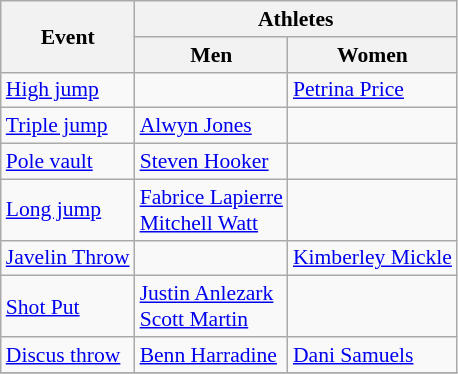<table class=wikitable style="font-size:90%">
<tr>
<th rowspan=2>Event</th>
<th colspan=2>Athletes</th>
</tr>
<tr>
<th>Men</th>
<th>Women</th>
</tr>
<tr>
<td><a href='#'>High jump</a></td>
<td></td>
<td><a href='#'>Petrina Price</a></td>
</tr>
<tr>
<td><a href='#'>Triple jump</a></td>
<td><a href='#'>Alwyn Jones</a></td>
<td></td>
</tr>
<tr>
<td><a href='#'>Pole vault</a></td>
<td><a href='#'>Steven Hooker</a> </td>
<td></td>
</tr>
<tr>
<td><a href='#'>Long jump</a></td>
<td><a href='#'>Fabrice Lapierre</a> <br> <a href='#'>Mitchell Watt</a> </td>
<td></td>
</tr>
<tr>
<td><a href='#'>Javelin Throw</a></td>
<td></td>
<td><a href='#'>Kimberley Mickle</a></td>
</tr>
<tr>
<td><a href='#'>Shot Put</a></td>
<td><a href='#'>Justin Anlezark</a> <br> <a href='#'>Scott Martin</a></td>
<td></td>
</tr>
<tr>
<td><a href='#'>Discus throw</a></td>
<td><a href='#'>Benn Harradine</a></td>
<td><a href='#'>Dani Samuels</a> </td>
</tr>
<tr>
</tr>
</table>
